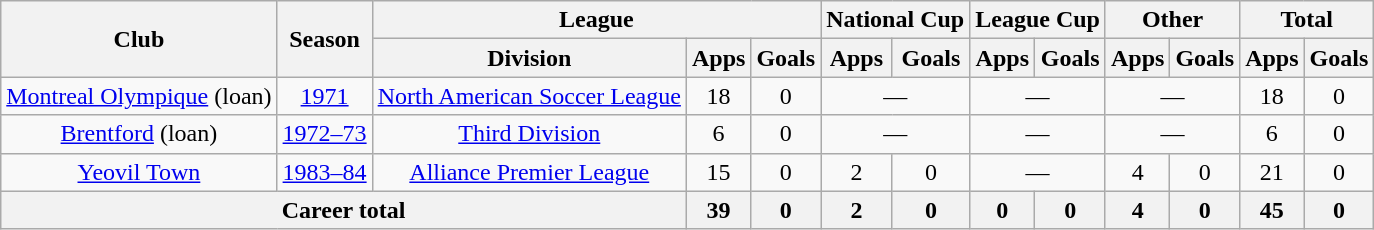<table class="wikitable" style="text-align: center;">
<tr>
<th rowspan="2">Club</th>
<th rowspan="2">Season</th>
<th colspan="3">League</th>
<th colspan="2">National Cup</th>
<th colspan="2">League Cup</th>
<th colspan="2">Other</th>
<th colspan="2">Total</th>
</tr>
<tr>
<th>Division</th>
<th>Apps</th>
<th>Goals</th>
<th>Apps</th>
<th>Goals</th>
<th>Apps</th>
<th>Goals</th>
<th>Apps</th>
<th>Goals</th>
<th>Apps</th>
<th>Goals</th>
</tr>
<tr>
<td><a href='#'>Montreal Olympique</a> (loan)</td>
<td><a href='#'>1971</a></td>
<td><a href='#'>North American Soccer League</a></td>
<td>18</td>
<td>0</td>
<td colspan="2">—</td>
<td colspan="2">—</td>
<td colspan="2">—</td>
<td>18</td>
<td>0</td>
</tr>
<tr>
<td><a href='#'>Brentford</a> (loan)</td>
<td><a href='#'>1972–73</a></td>
<td><a href='#'>Third Division</a></td>
<td>6</td>
<td>0</td>
<td colspan="2">—</td>
<td colspan="2">—</td>
<td colspan="2">—</td>
<td>6</td>
<td>0</td>
</tr>
<tr>
<td><a href='#'>Yeovil Town</a></td>
<td><a href='#'>1983–84</a></td>
<td><a href='#'>Alliance Premier League</a></td>
<td>15</td>
<td>0</td>
<td>2</td>
<td>0</td>
<td colspan="2">—</td>
<td>4</td>
<td>0</td>
<td>21</td>
<td>0</td>
</tr>
<tr>
<th colspan="3">Career total</th>
<th>39</th>
<th>0</th>
<th>2</th>
<th>0</th>
<th>0</th>
<th>0</th>
<th>4</th>
<th>0</th>
<th>45</th>
<th>0</th>
</tr>
</table>
